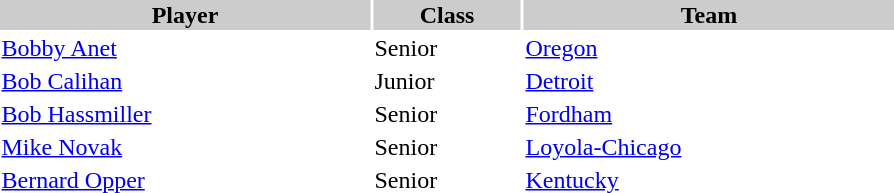<table style="width:600px" "border:'1' 'solid' 'gray'">
<tr>
<th bgcolor="#CCCCCC" style="width:40%">Player</th>
<th bgcolor="#CCCCCC" style="width:16%">Class</th>
<th bgcolor="#CCCCCC" style="width:40%">Team</th>
</tr>
<tr>
<td><a href='#'>Bobby Anet</a></td>
<td>Senior</td>
<td><a href='#'>Oregon</a></td>
</tr>
<tr>
<td><a href='#'>Bob Calihan</a></td>
<td>Junior</td>
<td><a href='#'>Detroit</a></td>
</tr>
<tr>
<td><a href='#'>Bob Hassmiller</a></td>
<td>Senior</td>
<td><a href='#'>Fordham</a></td>
</tr>
<tr>
<td><a href='#'>Mike Novak</a></td>
<td>Senior</td>
<td><a href='#'>Loyola-Chicago</a></td>
</tr>
<tr>
<td><a href='#'>Bernard Opper</a></td>
<td>Senior</td>
<td><a href='#'>Kentucky</a></td>
</tr>
</table>
